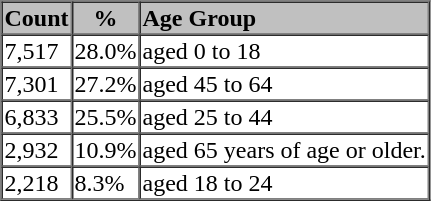<table border=1 cellspacing=0 class=sortable>
<tr bgcolor=silver>
<th align=left>Count</th>
<th>%</th>
<th align=left>Age Group</th>
</tr>
<tr>
<td>7,517</td>
<td>28.0%</td>
<td>aged 0 to 18</td>
</tr>
<tr>
<td>7,301</td>
<td>27.2%</td>
<td>aged 45 to 64</td>
</tr>
<tr>
<td>6,833</td>
<td>25.5%</td>
<td>aged 25 to 44</td>
</tr>
<tr>
<td>2,932</td>
<td>10.9%</td>
<td>aged 65 years of age or older.</td>
</tr>
<tr>
<td>2,218</td>
<td>8.3%</td>
<td>aged 18 to 24</td>
</tr>
</table>
